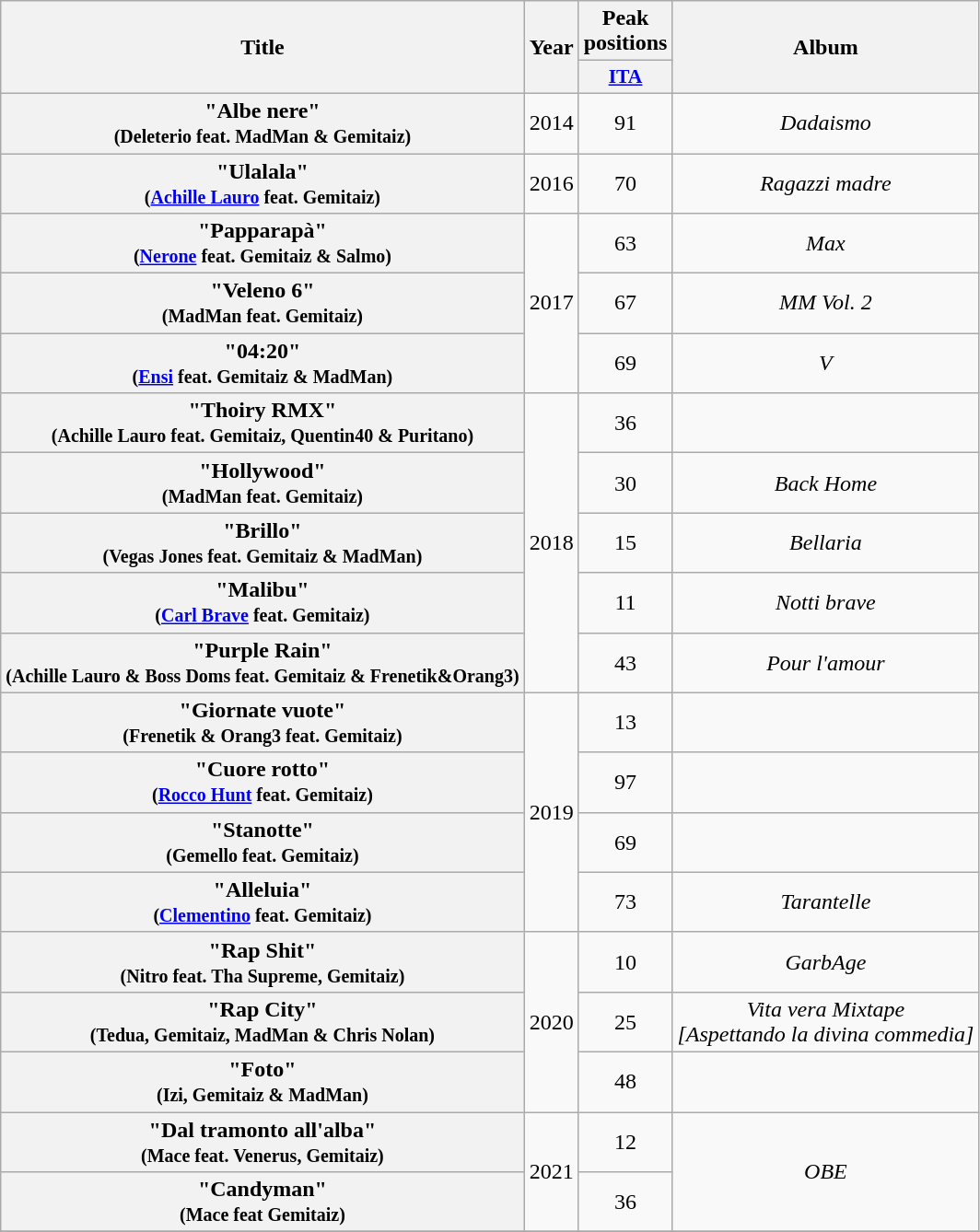<table class="wikitable plainrowheaders" style="text-align:center">
<tr>
<th scope="col" rowspan="2">Title</th>
<th scope="col" rowspan="2">Year</th>
<th scope="col" colspan="1">Peak positions</th>
<th scope="col" rowspan="2">Album</th>
</tr>
<tr>
<th scope="col" style="width:3em;font-size:90%;"><a href='#'>ITA</a><br></th>
</tr>
<tr>
<th scope="row">"Albe nere"<br><small>(Deleterio feat. MadMan & Gemitaiz)</small></th>
<td>2014</td>
<td>91</td>
<td><em>Dadaismo</em></td>
</tr>
<tr>
<th scope="row">"Ulalala"<br><small>(<a href='#'>Achille Lauro</a> feat. Gemitaiz)</small></th>
<td>2016</td>
<td>70</td>
<td><em>Ragazzi madre</em></td>
</tr>
<tr>
<th scope="row">"Papparapà"<br><small>(<a href='#'>Nerone</a> feat. Gemitaiz & Salmo)</small></th>
<td rowspan=3>2017</td>
<td>63</td>
<td><em>Max</em></td>
</tr>
<tr>
<th scope="row">"Veleno 6"<br><small>(MadMan feat. Gemitaiz)</small></th>
<td>67</td>
<td><em>MM Vol. 2</em></td>
</tr>
<tr>
<th scope="row">"04:20"<br><small>(<a href='#'>Ensi</a> feat. Gemitaiz & MadMan)</small></th>
<td>69</td>
<td><em>V</em></td>
</tr>
<tr>
<th scope="row">"Thoiry RMX"<br><small>(Achille Lauro feat. Gemitaiz, Quentin40 & Puritano)</small></th>
<td rowspan=5>2018</td>
<td>36</td>
<td></td>
</tr>
<tr>
<th scope="row">"Hollywood"<br><small>(MadMan feat. Gemitaiz)</small></th>
<td>30</td>
<td><em>Back Home</em></td>
</tr>
<tr>
<th scope="row">"Brillo"<br><small>(Vegas Jones feat. Gemitaiz & MadMan)</small></th>
<td>15</td>
<td><em>Bellaria</em></td>
</tr>
<tr>
<th scope="row">"Malibu"<br><small>(<a href='#'>Carl Brave</a> feat. Gemitaiz)</small></th>
<td>11</td>
<td><em>Notti brave</em></td>
</tr>
<tr>
<th scope="row">"Purple Rain"<br><small>(Achille Lauro & Boss Doms feat. Gemitaiz & Frenetik&Orang3)</small></th>
<td>43</td>
<td><em>Pour l'amour</em></td>
</tr>
<tr>
<th scope="row">"Giornate vuote"<br><small>(Frenetik & Orang3 feat. Gemitaiz)</small></th>
<td rowspan="4">2019</td>
<td>13</td>
<td></td>
</tr>
<tr>
<th scope="row">"Cuore rotto"<br><small>(<a href='#'>Rocco Hunt</a> feat. Gemitaiz)</small></th>
<td>97</td>
<td></td>
</tr>
<tr>
<th scope="row">"Stanotte"<br><small>(Gemello feat. Gemitaiz)</small></th>
<td>69</td>
<td></td>
</tr>
<tr>
<th scope="row">"Alleluia"<br><small>(<a href='#'>Clementino</a> feat. Gemitaiz)</small></th>
<td>73</td>
<td><em>Tarantelle</em></td>
</tr>
<tr>
<th scope="row">"Rap Shit"<br><small>(Nitro feat. Tha Supreme, Gemitaiz)</small></th>
<td rowspan=3>2020</td>
<td>10</td>
<td><em>GarbAge</em></td>
</tr>
<tr>
<th scope="row">"Rap City"<br><small>(Tedua, Gemitaiz, MadMan & Chris Nolan)</small></th>
<td>25</td>
<td><em>Vita vera Mixtape <br>[Aspettando la divina commedia]</em></td>
</tr>
<tr>
<th scope="row">"Foto"<br><small>(Izi, Gemitaiz & MadMan)</small></th>
<td>48</td>
<td></td>
</tr>
<tr>
<th scope="row">"Dal tramonto all'alba"<br><small>(Mace feat. Venerus, Gemitaiz)</small></th>
<td rowspan=2>2021</td>
<td>12</td>
<td rowspan=2><em>OBE</em></td>
</tr>
<tr>
<th scope="row">"Candyman"<br><small>(Mace feat Gemitaiz)</small></th>
<td>36</td>
</tr>
<tr>
</tr>
</table>
